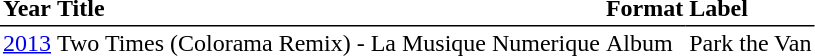<table border=0 cellpadding=2 style="border-collapse:collapse;">
<tr style="border-bottom:1px solid black;">
<th align=left>Year</th>
<th align=left>Title</th>
<th align=left>Format</th>
<th align=left>Label</th>
</tr>
<tr>
<td><a href='#'>2013</a></td>
<td>Two Times (Colorama Remix) - La Musique Numerique</td>
<td>Album</td>
<td>Park the Van</td>
</tr>
</table>
